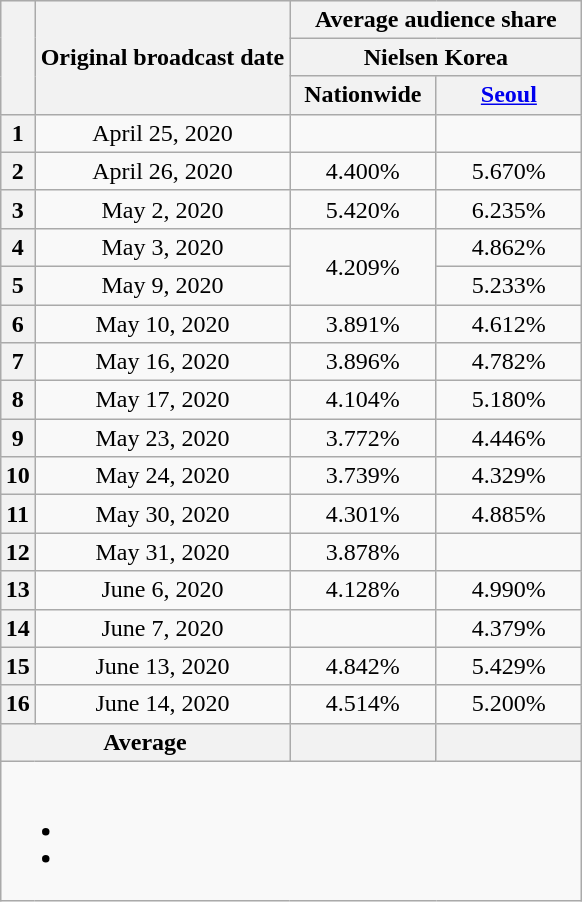<table class="wikitable" style="text-align:center;max-width:450px; margin-left: auto; margin-right: auto; border: none;">
<tr>
</tr>
<tr>
<th rowspan="3"></th>
<th rowspan="3">Original broadcast date</th>
<th colspan="2">Average audience share</th>
</tr>
<tr>
<th colspan="2">Nielsen Korea</th>
</tr>
<tr>
<th width="90">Nationwide</th>
<th width="90"><a href='#'>Seoul</a></th>
</tr>
<tr>
<th>1</th>
<td>April 25, 2020</td>
<td></td>
<td></td>
</tr>
<tr>
<th>2</th>
<td>April 26, 2020</td>
<td>4.400%</td>
<td>5.670%</td>
</tr>
<tr>
<th>3</th>
<td>May 2, 2020</td>
<td>5.420%</td>
<td>6.235%</td>
</tr>
<tr>
<th>4</th>
<td>May 3, 2020</td>
<td rowspan="2">4.209%</td>
<td>4.862%</td>
</tr>
<tr>
<th>5</th>
<td>May 9, 2020</td>
<td>5.233%</td>
</tr>
<tr>
<th>6</th>
<td>May 10, 2020</td>
<td>3.891%</td>
<td>4.612%</td>
</tr>
<tr>
<th>7</th>
<td>May 16, 2020</td>
<td>3.896%</td>
<td>4.782%</td>
</tr>
<tr>
<th>8</th>
<td>May 17, 2020</td>
<td>4.104%</td>
<td>5.180%</td>
</tr>
<tr>
<th>9</th>
<td>May 23, 2020</td>
<td>3.772%</td>
<td>4.446%</td>
</tr>
<tr>
<th>10</th>
<td>May 24, 2020</td>
<td>3.739%</td>
<td>4.329%</td>
</tr>
<tr>
<th>11</th>
<td>May 30, 2020</td>
<td>4.301%</td>
<td>4.885%</td>
</tr>
<tr>
<th>12</th>
<td>May 31, 2020</td>
<td>3.878%</td>
<td></td>
</tr>
<tr>
<th>13</th>
<td>June 6, 2020</td>
<td>4.128%</td>
<td>4.990%</td>
</tr>
<tr>
<th>14</th>
<td>June 7, 2020</td>
<td></td>
<td>4.379%</td>
</tr>
<tr>
<th>15</th>
<td>June 13, 2020</td>
<td>4.842%</td>
<td>5.429%</td>
</tr>
<tr>
<th>16</th>
<td>June 14, 2020</td>
<td>4.514%</td>
<td>5.200%</td>
</tr>
<tr>
<th colspan="2">Average</th>
<th></th>
<th></th>
</tr>
<tr>
<td colspan="6"><br><ul><li></li><li></li></ul></td>
</tr>
</table>
